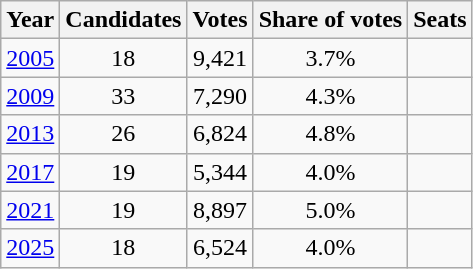<table class="wikitable" style="text-align:center">
<tr>
<th>Year</th>
<th>Candidates</th>
<th>Votes</th>
<th>Share of votes</th>
<th>Seats</th>
</tr>
<tr>
<td><a href='#'>2005</a></td>
<td>18</td>
<td>9,421</td>
<td>3.7%</td>
<td></td>
</tr>
<tr>
<td><a href='#'>2009</a></td>
<td>33</td>
<td>7,290</td>
<td>4.3%</td>
<td></td>
</tr>
<tr>
<td><a href='#'>2013</a></td>
<td>26</td>
<td>6,824</td>
<td>4.8%</td>
<td></td>
</tr>
<tr>
<td><a href='#'>2017</a></td>
<td>19</td>
<td>5,344</td>
<td>4.0%</td>
<td></td>
</tr>
<tr>
<td><a href='#'>2021</a></td>
<td>19</td>
<td>8,897</td>
<td>5.0%</td>
<td></td>
</tr>
<tr>
<td><a href='#'>2025</a></td>
<td>18</td>
<td>6,524</td>
<td>4.0%</td>
<td></td>
</tr>
</table>
